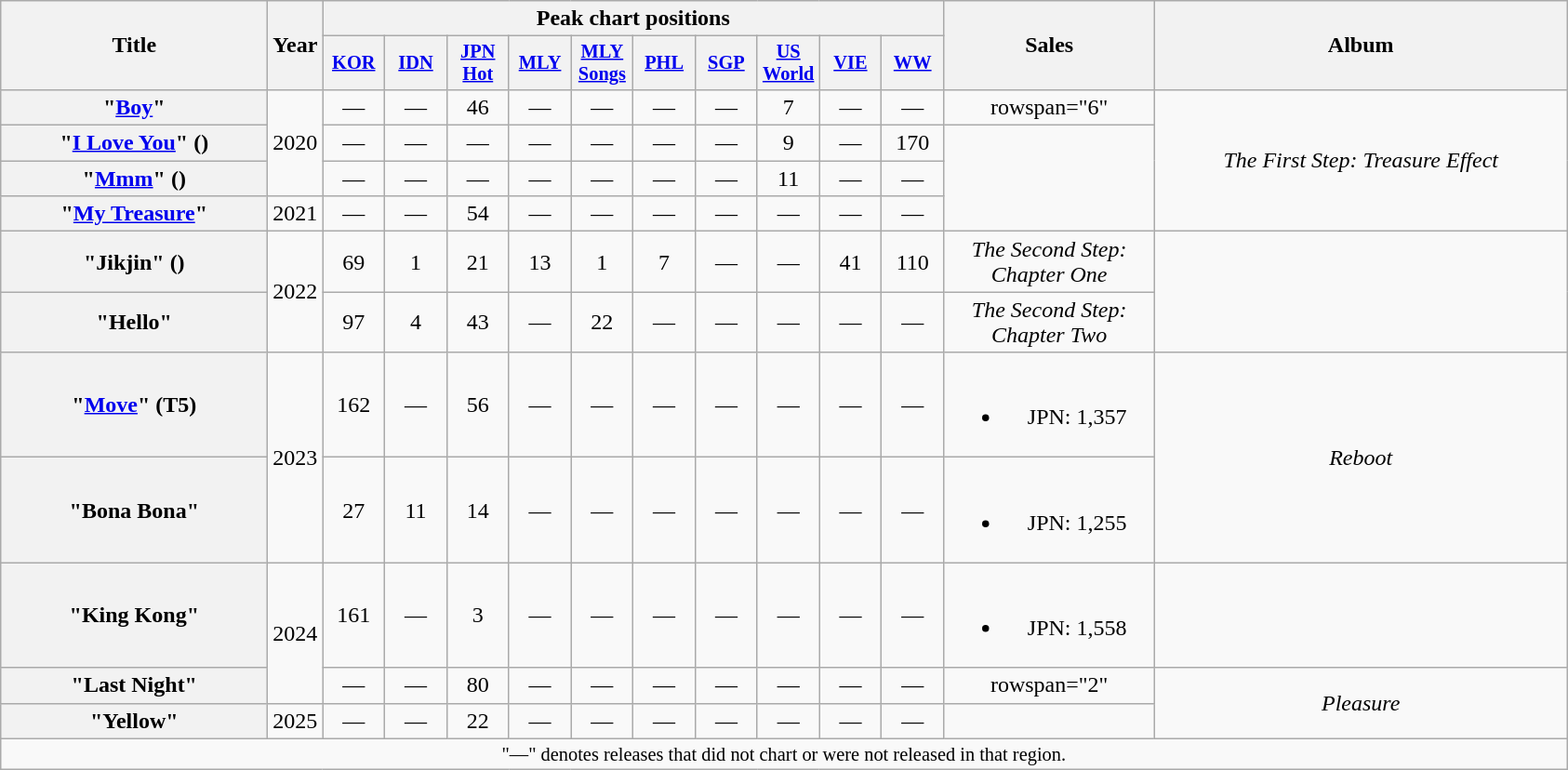<table class="wikitable plainrowheaders" style="text-align:center;">
<tr>
<th scope="col" rowspan="2" style="width:11.5em;">Title</th>
<th scope="col" rowspan="2" style="width:2em;">Year</th>
<th scope="col" colspan="10">Peak chart positions</th>
<th scope="col" rowspan="2" style="width:9em;">Sales</th>
<th scope="col" rowspan="2" style="width:18em;">Album</th>
</tr>
<tr>
<th scope="col" style="width:2.8em;font-size:85%;"><a href='#'>KOR</a><br></th>
<th scope="col" style="width:2.8em;font-size:85%"><a href='#'>IDN</a><br></th>
<th scope="col" style="width:2.8em;font-size:85%"><a href='#'>JPN<br>Hot</a><br></th>
<th scope="col" style="width:2.8em;font-size:85%;"><a href='#'>MLY</a><br></th>
<th scope="col" style="width:2.8em;font-size:85%"><a href='#'>MLY<br>Songs</a><br></th>
<th scope="col" style="width:2.8em;font-size:85%"><a href='#'>PHL</a><br></th>
<th scope="col" style="width:2.8em;font-size:85%"><a href='#'>SGP</a><br></th>
<th scope="col" style="width:2.8em;font-size:85%;"><a href='#'>US<br>World</a><br></th>
<th scope="col" style="width:2.8em;font-size:85%;"><a href='#'>VIE</a><br></th>
<th scope="col" style="width:2.8em;font-size:85%;"><a href='#'>WW</a><br></th>
</tr>
<tr>
<th scope="row">"<a href='#'>Boy</a>"</th>
<td rowspan="3">2020</td>
<td>—</td>
<td>—</td>
<td>46</td>
<td>—</td>
<td>—</td>
<td>—</td>
<td>—</td>
<td>7</td>
<td>—</td>
<td>—</td>
<td>rowspan="6" </td>
<td rowspan="4"><em>The First Step: Treasure Effect</em></td>
</tr>
<tr>
<th scope="row">"<a href='#'>I Love You</a>" ()</th>
<td>—</td>
<td>—</td>
<td>—</td>
<td>—</td>
<td>—</td>
<td>—</td>
<td>—</td>
<td>9</td>
<td>—</td>
<td>170</td>
</tr>
<tr>
<th scope="row">"<a href='#'>Mmm</a>" ()</th>
<td>—</td>
<td>—</td>
<td>—</td>
<td>—</td>
<td>—</td>
<td>—</td>
<td>—</td>
<td>11</td>
<td>—</td>
<td>—</td>
</tr>
<tr>
<th scope="row">"<a href='#'>My Treasure</a>"</th>
<td>2021</td>
<td>—</td>
<td>—</td>
<td>54</td>
<td>—</td>
<td>—</td>
<td>—</td>
<td>—</td>
<td>—</td>
<td>—</td>
<td>—</td>
</tr>
<tr>
<th scope="row">"Jikjin" ()</th>
<td rowspan="2">2022</td>
<td>69</td>
<td>1</td>
<td>21</td>
<td>13</td>
<td>1</td>
<td>7</td>
<td>—</td>
<td>—</td>
<td>41</td>
<td>110</td>
<td><em>The Second Step: Chapter One</em></td>
</tr>
<tr>
<th scope="row">"Hello"</th>
<td>97</td>
<td>4</td>
<td>43</td>
<td>—</td>
<td>22</td>
<td>—</td>
<td>—</td>
<td>—</td>
<td>—</td>
<td>—</td>
<td><em>The Second Step: Chapter Two</em></td>
</tr>
<tr>
<th scope="row">"<a href='#'>Move</a>" (T5)</th>
<td rowspan="2">2023</td>
<td>162</td>
<td>—</td>
<td>56</td>
<td>—</td>
<td>—</td>
<td>—</td>
<td>—</td>
<td>—</td>
<td>—</td>
<td>—</td>
<td><br><ul><li>JPN: 1,357</li></ul></td>
<td rowspan="2"><em>Reboot</em></td>
</tr>
<tr>
<th scope="row">"Bona Bona"</th>
<td>27</td>
<td>11</td>
<td>14</td>
<td>—</td>
<td>—</td>
<td>—</td>
<td>—</td>
<td>—</td>
<td>—</td>
<td>—</td>
<td><br><ul><li>JPN: 1,255</li></ul></td>
</tr>
<tr>
<th scope="row">"King Kong"</th>
<td rowspan="2">2024</td>
<td>161</td>
<td>—</td>
<td>3</td>
<td>—</td>
<td>—</td>
<td>—</td>
<td>—</td>
<td>—</td>
<td>—</td>
<td>—</td>
<td><br><ul><li>JPN: 1,558</li></ul></td>
<td></td>
</tr>
<tr>
<th scope="row">"Last Night"</th>
<td>—</td>
<td>—</td>
<td>80</td>
<td>—</td>
<td>—</td>
<td>—</td>
<td>—</td>
<td>—</td>
<td>—</td>
<td>—</td>
<td>rowspan="2" </td>
<td rowspan="2"><em>Pleasure</em></td>
</tr>
<tr>
<th scope="row">"Yellow"</th>
<td>2025</td>
<td>—</td>
<td>—</td>
<td>22</td>
<td>—</td>
<td>—</td>
<td>—</td>
<td>—</td>
<td>—</td>
<td>—</td>
<td>—</td>
</tr>
<tr>
<td colspan="14" style="font-size:85%">"—" denotes releases that did not chart or were not released in that region.</td>
</tr>
</table>
